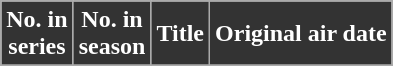<table class="wikitable plainrowheaders" style="width">
<tr>
<th style="background:#333333; color:#ffffff;">No. in<br>series</th>
<th style="background:#333333; color:#ffffff;">No. in<br>season</th>
<th style="background:#333333; color:#ffffff;">Title</th>
<th style="background:#333333; color:#ffffff;">Original air date</th>
</tr>
<tr>
</tr>
</table>
